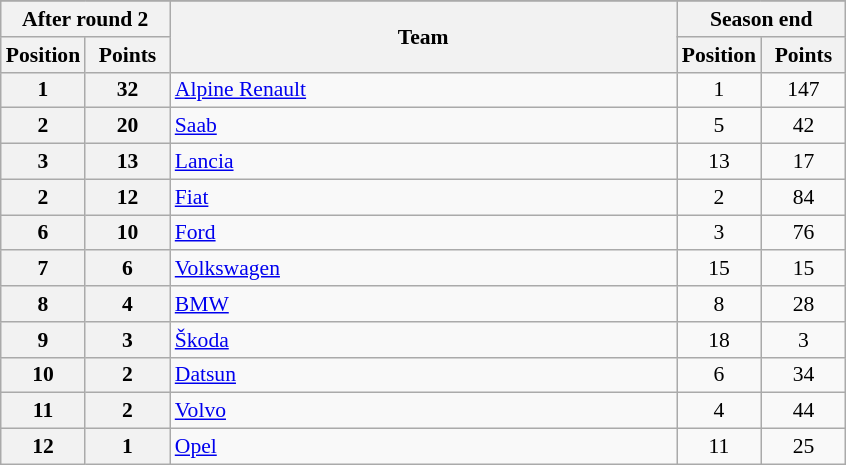<table class="wikitable" style="font-size:90%;">
<tr>
</tr>
<tr style="background:#efefef;">
<th width=20% colspan=2>After round 2</th>
<th width=60% rowspan=2>Team</th>
<th width=20% colspan=2>Season end</th>
</tr>
<tr style="background:#efefef;">
<th width=10%>Position</th>
<th width=10%>Points</th>
<th width=10%>Position</th>
<th width=10%>Points</th>
</tr>
<tr align=center>
<th>1</th>
<th>32</th>
<td align=left> <a href='#'>Alpine Renault</a></td>
<td>1</td>
<td>147</td>
</tr>
<tr align=center>
<th>2</th>
<th>20</th>
<td align=left> <a href='#'>Saab</a></td>
<td>5</td>
<td>42</td>
</tr>
<tr align=center>
<th>3</th>
<th>13</th>
<td align=left> <a href='#'>Lancia</a></td>
<td>13</td>
<td>17</td>
</tr>
<tr align=center>
<th>2</th>
<th>12</th>
<td align=left> <a href='#'>Fiat</a></td>
<td>2</td>
<td>84</td>
</tr>
<tr align=center>
<th>6</th>
<th>10</th>
<td align=left> <a href='#'>Ford</a></td>
<td>3</td>
<td>76</td>
</tr>
<tr align=center>
<th>7</th>
<th>6</th>
<td align=left> <a href='#'>Volkswagen</a></td>
<td>15</td>
<td>15</td>
</tr>
<tr align=center>
<th>8</th>
<th>4</th>
<td align=left> <a href='#'>BMW</a></td>
<td>8</td>
<td>28</td>
</tr>
<tr align=center>
<th>9</th>
<th>3</th>
<td align=left> <a href='#'>Škoda</a></td>
<td>18</td>
<td>3</td>
</tr>
<tr align=center>
<th>10</th>
<th>2</th>
<td align=left> <a href='#'>Datsun</a></td>
<td>6</td>
<td>34</td>
</tr>
<tr align=center>
<th>11</th>
<th>2</th>
<td align=left> <a href='#'>Volvo</a></td>
<td>4</td>
<td>44</td>
</tr>
<tr align=center>
<th>12</th>
<th>1</th>
<td align=left> <a href='#'>Opel</a></td>
<td>11</td>
<td>25</td>
</tr>
</table>
